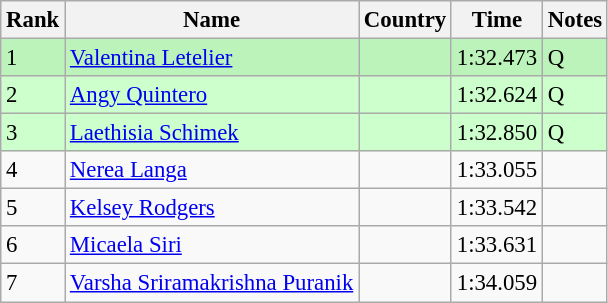<table class="wikitable" style="font-size:95%" style="text-align:center; width:35em;">
<tr>
<th>Rank</th>
<th>Name</th>
<th>Country</th>
<th>Time</th>
<th>Notes</th>
</tr>
<tr bgcolor=bbf3bb>
<td>1</td>
<td align=left><a href='#'>Valentina Letelier</a></td>
<td align=left></td>
<td>1:32.473</td>
<td>Q</td>
</tr>
<tr bgcolor=ccffcc>
<td>2</td>
<td align=left><a href='#'>Angy Quintero</a></td>
<td align=left></td>
<td>1:32.624</td>
<td>Q</td>
</tr>
<tr bgcolor=ccffcc>
<td>3</td>
<td align=left><a href='#'>Laethisia Schimek</a></td>
<td align=left></td>
<td>1:32.850</td>
<td>Q</td>
</tr>
<tr>
<td>4</td>
<td align=left><a href='#'>Nerea Langa</a></td>
<td align=left></td>
<td>1:33.055</td>
<td></td>
</tr>
<tr>
<td>5</td>
<td align=left><a href='#'>Kelsey Rodgers</a></td>
<td align=left></td>
<td>1:33.542</td>
<td></td>
</tr>
<tr>
<td>6</td>
<td align=left><a href='#'>Micaela Siri</a></td>
<td align=left></td>
<td>1:33.631</td>
<td></td>
</tr>
<tr>
<td>7</td>
<td align=left><a href='#'>Varsha Sriramakrishna Puranik</a></td>
<td align=left></td>
<td>1:34.059</td>
<td></td>
</tr>
</table>
